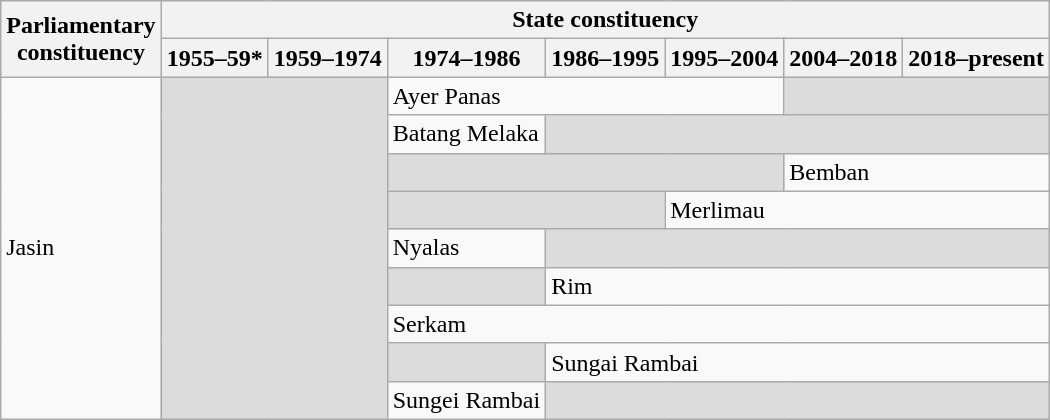<table class="wikitable">
<tr>
<th rowspan="2">Parliamentary<br>constituency</th>
<th colspan="7">State constituency</th>
</tr>
<tr>
<th>1955–59*</th>
<th>1959–1974</th>
<th>1974–1986</th>
<th>1986–1995</th>
<th>1995–2004</th>
<th>2004–2018</th>
<th>2018–present</th>
</tr>
<tr>
<td rowspan="9">Jasin</td>
<td colspan="2" rowspan="9" bgcolor="dcdcdc"></td>
<td colspan="3">Ayer Panas</td>
<td colspan="2" bgcolor="dcdcdc"></td>
</tr>
<tr>
<td>Batang Melaka</td>
<td colspan="4" bgcolor="dcdcdc"></td>
</tr>
<tr>
<td colspan="3" bgcolor="dcdcdc"></td>
<td colspan="2">Bemban</td>
</tr>
<tr>
<td colspan="2" bgcolor="dcdcdc"></td>
<td colspan="3">Merlimau</td>
</tr>
<tr>
<td>Nyalas</td>
<td colspan="4" bgcolor="dcdcdc"></td>
</tr>
<tr>
<td bgcolor="dcdcdc"></td>
<td colspan="4">Rim</td>
</tr>
<tr>
<td colspan="5">Serkam</td>
</tr>
<tr>
<td bgcolor="dcdcdc"></td>
<td colspan="4">Sungai Rambai</td>
</tr>
<tr>
<td>Sungei Rambai</td>
<td colspan="4" bgcolor="dcdcdc"></td>
</tr>
</table>
